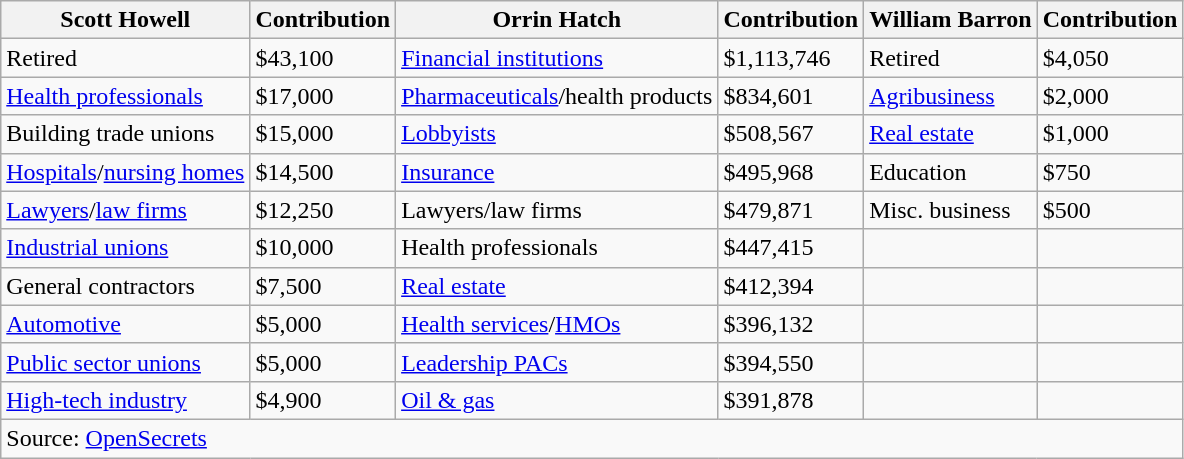<table class="wikitable sortable">
<tr>
<th>Scott Howell</th>
<th>Contribution</th>
<th>Orrin Hatch</th>
<th>Contribution</th>
<th>William Barron</th>
<th>Contribution</th>
</tr>
<tr>
<td>Retired</td>
<td>$43,100</td>
<td><a href='#'>Financial institutions</a></td>
<td>$1,113,746</td>
<td>Retired</td>
<td>$4,050</td>
</tr>
<tr>
<td><a href='#'>Health professionals</a></td>
<td>$17,000</td>
<td><a href='#'>Pharmaceuticals</a>/health products</td>
<td>$834,601</td>
<td><a href='#'>Agribusiness</a></td>
<td>$2,000</td>
</tr>
<tr>
<td>Building trade unions</td>
<td>$15,000</td>
<td><a href='#'>Lobbyists</a></td>
<td>$508,567</td>
<td><a href='#'>Real estate</a></td>
<td>$1,000</td>
</tr>
<tr>
<td><a href='#'>Hospitals</a>/<a href='#'>nursing homes</a></td>
<td>$14,500</td>
<td><a href='#'>Insurance</a></td>
<td>$495,968</td>
<td>Education</td>
<td>$750</td>
</tr>
<tr>
<td><a href='#'>Lawyers</a>/<a href='#'>law firms</a></td>
<td>$12,250</td>
<td>Lawyers/law firms</td>
<td>$479,871</td>
<td>Misc. business</td>
<td>$500</td>
</tr>
<tr>
<td><a href='#'>Industrial unions</a></td>
<td>$10,000</td>
<td>Health professionals</td>
<td>$447,415</td>
<td></td>
<td></td>
</tr>
<tr>
<td>General contractors</td>
<td>$7,500</td>
<td><a href='#'>Real estate</a></td>
<td>$412,394</td>
<td></td>
<td></td>
</tr>
<tr>
<td><a href='#'>Automotive</a></td>
<td>$5,000</td>
<td><a href='#'>Health services</a>/<a href='#'>HMOs</a></td>
<td>$396,132</td>
<td></td>
<td></td>
</tr>
<tr>
<td><a href='#'>Public sector unions</a></td>
<td>$5,000</td>
<td><a href='#'>Leadership PACs</a></td>
<td>$394,550</td>
<td></td>
<td></td>
</tr>
<tr>
<td><a href='#'>High-tech industry</a></td>
<td>$4,900</td>
<td><a href='#'>Oil & gas</a></td>
<td>$391,878</td>
<td></td>
<td></td>
</tr>
<tr>
<td colspan=6>Source: <a href='#'>OpenSecrets</a></td>
</tr>
</table>
